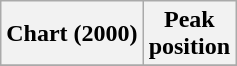<table class="wikitable sortable plainrowheaders" style="text-align:center">
<tr>
<th scope="col">Chart (2000)</th>
<th scope="col">Peak<br> position</th>
</tr>
<tr>
</tr>
</table>
